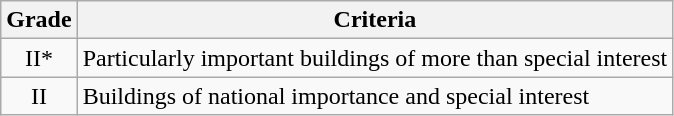<table class="wikitable">
<tr>
<th>Grade</th>
<th>Criteria</th>
</tr>
<tr>
<td align="center" >II*</td>
<td>Particularly important buildings of more than special interest</td>
</tr>
<tr>
<td align="center" >II</td>
<td>Buildings of national importance and special interest</td>
</tr>
</table>
